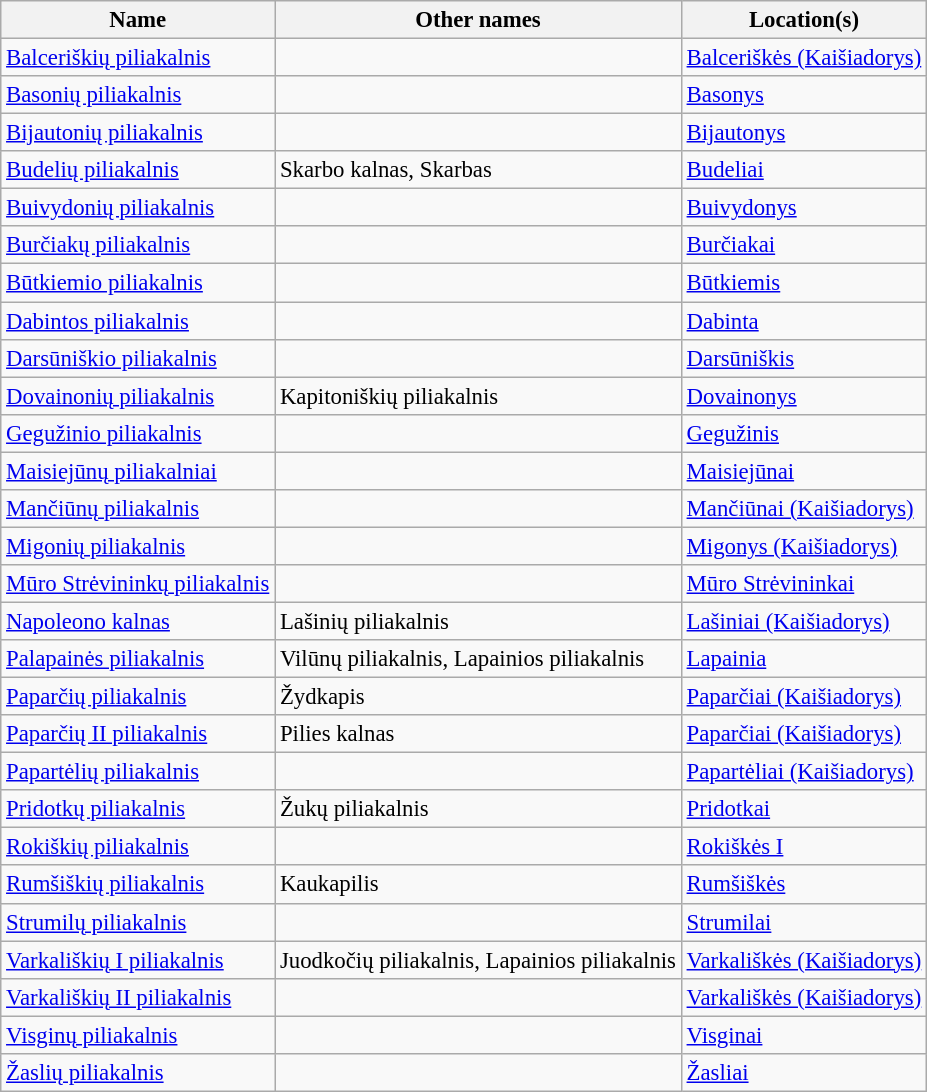<table class="wikitable" style="font-size: 95%;">
<tr>
<th>Name</th>
<th>Other names</th>
<th>Location(s)</th>
</tr>
<tr>
<td><a href='#'>Balceriškių piliakalnis</a></td>
<td></td>
<td><a href='#'>Balceriškės (Kaišiadorys)</a></td>
</tr>
<tr>
<td><a href='#'>Basonių piliakalnis</a></td>
<td></td>
<td><a href='#'>Basonys</a></td>
</tr>
<tr>
<td><a href='#'>Bijautonių piliakalnis</a></td>
<td></td>
<td><a href='#'>Bijautonys</a></td>
</tr>
<tr>
<td><a href='#'>Budelių piliakalnis</a></td>
<td>Skarbo kalnas, Skarbas</td>
<td><a href='#'>Budeliai</a></td>
</tr>
<tr>
<td><a href='#'>Buivydonių piliakalnis</a></td>
<td></td>
<td><a href='#'>Buivydonys</a></td>
</tr>
<tr>
<td><a href='#'>Burčiakų piliakalnis</a></td>
<td></td>
<td><a href='#'>Burčiakai</a></td>
</tr>
<tr>
<td><a href='#'>Būtkiemio piliakalnis</a></td>
<td></td>
<td><a href='#'>Būtkiemis</a></td>
</tr>
<tr>
<td><a href='#'>Dabintos piliakalnis</a></td>
<td></td>
<td><a href='#'>Dabinta</a></td>
</tr>
<tr>
<td><a href='#'>Darsūniškio piliakalnis</a></td>
<td></td>
<td><a href='#'>Darsūniškis</a></td>
</tr>
<tr>
<td><a href='#'>Dovainonių piliakalnis</a></td>
<td>Kapitoniškių piliakalnis</td>
<td><a href='#'>Dovainonys</a></td>
</tr>
<tr>
<td><a href='#'>Gegužinio piliakalnis</a></td>
<td></td>
<td><a href='#'>Gegužinis</a></td>
</tr>
<tr>
<td><a href='#'>Maisiejūnų piliakalniai</a></td>
<td></td>
<td><a href='#'>Maisiejūnai</a></td>
</tr>
<tr>
<td><a href='#'>Mančiūnų piliakalnis</a></td>
<td></td>
<td><a href='#'>Mančiūnai (Kaišiadorys)</a></td>
</tr>
<tr>
<td><a href='#'>Migonių piliakalnis</a></td>
<td></td>
<td><a href='#'>Migonys (Kaišiadorys)</a></td>
</tr>
<tr>
<td><a href='#'>Mūro Strėvininkų piliakalnis</a></td>
<td></td>
<td><a href='#'>Mūro Strėvininkai</a></td>
</tr>
<tr>
<td><a href='#'>Napoleono kalnas</a></td>
<td>Lašinių piliakalnis</td>
<td><a href='#'>Lašiniai (Kaišiadorys)</a></td>
</tr>
<tr>
<td><a href='#'>Palapainės piliakalnis</a></td>
<td>Vilūnų piliakalnis, Lapainios piliakalnis</td>
<td><a href='#'>Lapainia</a></td>
</tr>
<tr>
<td><a href='#'>Paparčių piliakalnis</a></td>
<td>Žydkapis</td>
<td><a href='#'>Paparčiai (Kaišiadorys)</a></td>
</tr>
<tr>
<td><a href='#'>Paparčių II piliakalnis</a></td>
<td>Pilies kalnas</td>
<td><a href='#'>Paparčiai (Kaišiadorys)</a></td>
</tr>
<tr>
<td><a href='#'>Papartėlių piliakalnis</a></td>
<td></td>
<td><a href='#'>Papartėliai (Kaišiadorys)</a></td>
</tr>
<tr>
<td><a href='#'>Pridotkų piliakalnis</a></td>
<td>Žukų piliakalnis</td>
<td><a href='#'>Pridotkai</a></td>
</tr>
<tr>
<td><a href='#'>Rokiškių piliakalnis</a></td>
<td></td>
<td><a href='#'>Rokiškės I</a></td>
</tr>
<tr>
<td><a href='#'>Rumšiškių piliakalnis</a></td>
<td>Kaukapilis</td>
<td><a href='#'>Rumšiškės</a></td>
</tr>
<tr>
<td><a href='#'>Strumilų piliakalnis</a></td>
<td></td>
<td><a href='#'>Strumilai</a></td>
</tr>
<tr>
<td><a href='#'>Varkališkių I piliakalnis</a></td>
<td>Juodkočių piliakalnis, Lapainios piliakalnis</td>
<td><a href='#'>Varkališkės (Kaišiadorys)</a></td>
</tr>
<tr>
<td><a href='#'>Varkališkių II piliakalnis</a></td>
<td></td>
<td><a href='#'>Varkališkės (Kaišiadorys)</a></td>
</tr>
<tr>
<td><a href='#'>Visginų piliakalnis</a></td>
<td></td>
<td><a href='#'>Visginai</a></td>
</tr>
<tr>
<td><a href='#'>Žaslių piliakalnis</a></td>
<td></td>
<td><a href='#'>Žasliai</a></td>
</tr>
</table>
